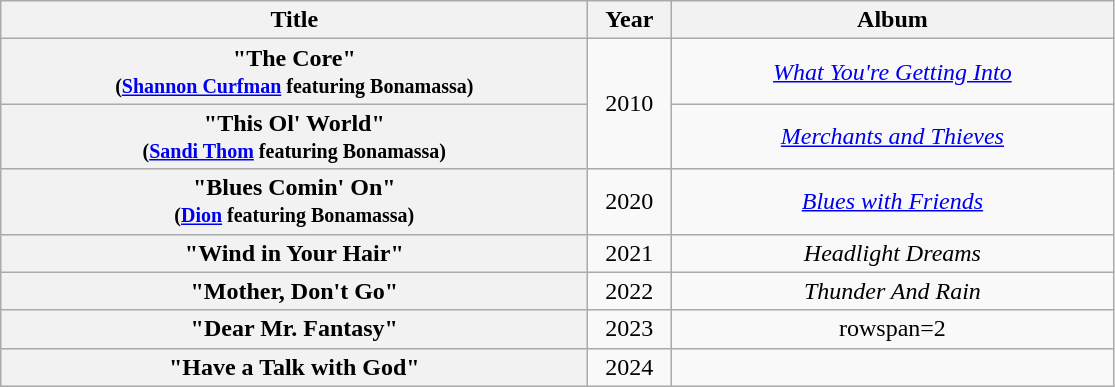<table class="wikitable plainrowheaders" style="text-align:center;">
<tr>
<th scope="col" style="width:24em;">Title</th>
<th scope="col" style="width:3em;">Year</th>
<th scope="col" style="width:18em;">Album</th>
</tr>
<tr>
<th scope="row">"The Core"<br><small>(<a href='#'>Shannon Curfman</a> featuring Bonamassa)</small></th>
<td rowspan="2">2010</td>
<td><em><a href='#'>What You're Getting Into</a></em></td>
</tr>
<tr>
<th scope="row">"This Ol' World"<br><small>(<a href='#'>Sandi Thom</a> featuring Bonamassa)</small></th>
<td><em><a href='#'>Merchants and Thieves</a></em></td>
</tr>
<tr>
<th scope="row">"Blues Comin' On"<br><small>(<a href='#'>Dion</a> featuring Bonamassa)</small></th>
<td rowspan="1">2020</td>
<td><em><a href='#'>Blues with Friends</a></em></td>
</tr>
<tr>
<th scope="row">"Wind in Your Hair"<br> </th>
<td>2021</td>
<td><em>Headlight Dreams</em></td>
</tr>
<tr>
<th scope="row">"Mother, Don't Go"<br> </th>
<td>2022</td>
<td><em>Thunder And Rain</em></td>
</tr>
<tr>
<th scope="row">"Dear Mr. Fantasy"<br> </th>
<td>2023</td>
<td>rowspan=2 </td>
</tr>
<tr>
<th scope="row">"Have a Talk with God"<br> </th>
<td>2024</td>
</tr>
</table>
